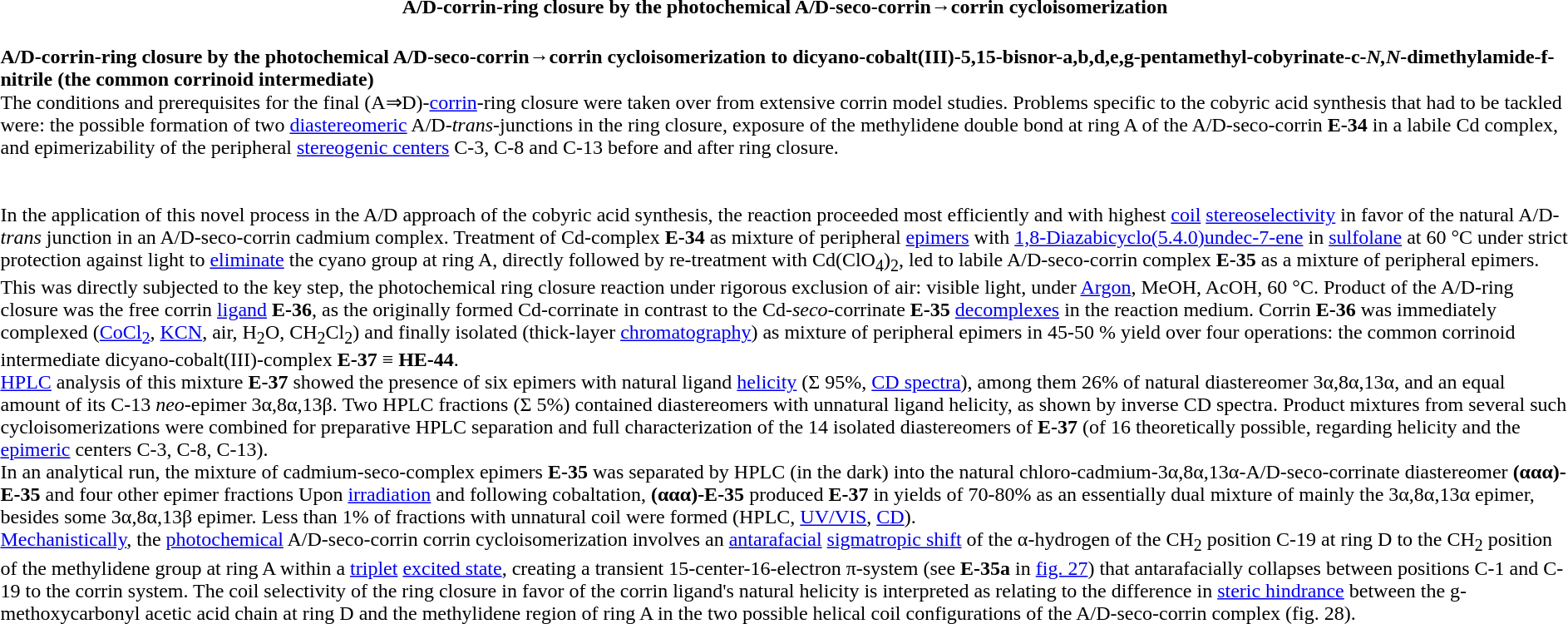<table class="toccolours collapsible collapsed" style="width:100%">
<tr>
<th>A/D-corrin-ring closure by the photochemical A/D-seco-corrin→corrin cycloisomerization</th>
</tr>
<tr>
<td><br><strong>A/D-corrin-ring closure by the photochemical A/D-seco-corrin→corrin cycloisomerization to dicyano-cobalt(III)-5,15-bisnor-a,b,d,e,g-pentamethyl-cobyrinate-c-<em>N,N</em>-dimethylamide-f-nitrile (the common corrinoid intermediate)</strong><br>The conditions and prerequisites for the final (A⇒D)-<a href='#'>corrin</a>-ring closure were taken over from extensive corrin model studies. Problems specific to the cobyric acid synthesis that had to be tackled were: the possible formation of two <a href='#'>diastereomeric</a> A/D-<em>trans</em>-junctions in the ring closure, exposure of the methylidene double bond at ring A of the A/D-seco-corrin <strong>E-34</strong> in a labile Cd complex, and epimerizability of the peripheral <a href='#'>stereogenic centers</a> C-3, C-8 and C-13 before and after ring closure.<br><br>
<br>In the application of this novel process in the A/D approach of the cobyric acid synthesis, the reaction proceeded most efficiently and with highest <a href='#'>coil</a> <a href='#'>stereoselectivity</a> in favor of the natural A/D-<em>trans</em> junction in an A/D-seco-corrin cadmium complex. Treatment of Cd-complex <strong>E-34</strong> as mixture of peripheral <a href='#'>epimers</a> with <a href='#'>1,8-Diazabicyclo(5.4.0)undec-7-ene</a> in <a href='#'>sulfolane</a> at 60 °C under strict protection against light to <a href='#'>eliminate</a> the cyano group at ring A, directly followed by re-treatment with Cd(ClO<sub>4</sub>)<sub>2</sub>, led to labile A/D-seco-corrin complex <strong>E-35</strong> as a mixture of peripheral epimers. This was directly subjected to the key step, the photochemical ring closure reaction under rigorous exclusion of air: visible light, under <a href='#'>Argon</a>, MeOH, AcOH, 60 °C. Product of the A/D-ring closure was the free corrin <a href='#'>ligand</a> <strong>E-36</strong>, as the originally formed Cd-corrinate  in contrast to the Cd-<em>seco</em>-corrinate <strong>E-35</strong>  <a href='#'>decomplexes</a> in the reaction medium. Corrin <strong>E-36</strong> was immediately complexed (<a href='#'>CoCl<sub>2</sub></a>, <a href='#'>KCN</a>, air, H<sub>2</sub>O, CH<sub>2</sub>Cl<sub>2</sub>) and finally isolated (thick-layer <a href='#'>chromatography</a>) as mixture of peripheral epimers in 45-50 % yield over four operations: the common corrinoid intermediate dicyano-cobalt(III)-complex <strong>E-37</strong> ≡ <strong>HE-44</strong>.<br><a href='#'>HPLC</a> analysis of this mixture <strong>E-37</strong> showed the presence of six epimers with natural ligand <a href='#'>helicity</a> (Σ 95%, <a href='#'>CD spectra</a>), among them 26% of natural diastereomer 3α,8α,13α, and an equal amount of its C-13 <em>neo</em>-epimer 3α,8α,13β. Two HPLC fractions (Σ 5%) contained diastereomers with unnatural ligand helicity, as shown by inverse CD spectra. Product mixtures from several such cycloisomerizations were combined for preparative HPLC separation and full characterization of the 14 isolated diastereomers of <strong>E-37</strong> (of 16 theoretically possible, regarding helicity and the <a href='#'>epimeric</a> centers C-3, C-8, C-13).<br>In an analytical run, the mixture of cadmium-seco-complex epimers <strong>E-35</strong> was separated by HPLC (in the dark) into the natural chloro-cadmium-3α,8α,13α-A/D-seco-corrinate diastereomer <strong>(ααα)-E-35</strong> and four other epimer fractions Upon <a href='#'>irradiation</a> and following cobaltation, <strong>(ααα)-E-35</strong> produced <strong>E-37</strong> in yields of 70-80% as an essentially dual mixture of mainly the 3α,8α,13α epimer, besides some 3α,8α,13β epimer. Less than 1% of fractions with unnatural coil were formed (HPLC, <a href='#'>UV/VIS</a>, <a href='#'>CD</a>).<br><a href='#'>Mechanistically</a>, the <a href='#'>photochemical</a> A/D-seco-corrin corrin cycloisomerization involves an <a href='#'>antarafacial</a> <a href='#'>sigmatropic shift</a> of the α-hydrogen of the CH<sub>2</sub> position C-19 at ring D to the CH<sub>2</sub> position of the methylidene group at ring A within a <a href='#'>triplet</a> <a href='#'>excited state</a>, creating a transient 15-center-16-electron π-system (see <strong>E-35a</strong> in <a href='#'>fig. 27</a>) that antarafacially collapses between positions C-1 and C-19 to the corrin system. The coil selectivity of the ring closure in favor of the corrin ligand's natural helicity is interpreted as relating to the difference in <a href='#'>steric hindrance</a> between the g-methoxycarbonyl acetic acid chain at ring D and the methylidene region of ring A in the two possible helical coil configurations of the A/D-seco-corrin complex (fig. 28).</td>
</tr>
</table>
